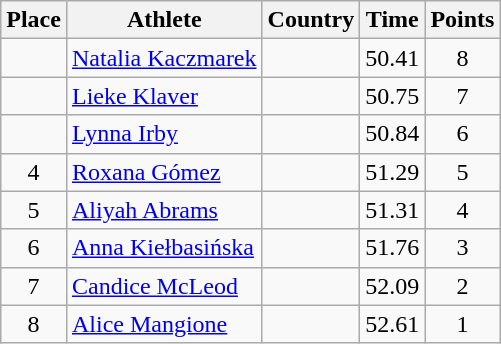<table class="wikitable">
<tr>
<th>Place</th>
<th>Athlete</th>
<th>Country</th>
<th>Time</th>
<th>Points</th>
</tr>
<tr>
<td align=center></td>
<td><a href='#'>Natalia Kaczmarek</a></td>
<td></td>
<td>50.41</td>
<td align=center>8</td>
</tr>
<tr>
<td align=center></td>
<td><a href='#'>Lieke Klaver</a></td>
<td></td>
<td>50.75</td>
<td align=center>7</td>
</tr>
<tr>
<td align=center></td>
<td><a href='#'>Lynna Irby</a></td>
<td></td>
<td>50.84</td>
<td align=center>6</td>
</tr>
<tr>
<td align=center>4</td>
<td><a href='#'>Roxana Gómez</a></td>
<td></td>
<td>51.29</td>
<td align=center>5</td>
</tr>
<tr>
<td align=center>5</td>
<td><a href='#'>Aliyah Abrams</a></td>
<td></td>
<td>51.31</td>
<td align=center>4</td>
</tr>
<tr>
<td align=center>6</td>
<td><a href='#'>Anna Kiełbasińska</a></td>
<td></td>
<td>51.76</td>
<td align=center>3</td>
</tr>
<tr>
<td align=center>7</td>
<td><a href='#'>Candice McLeod</a></td>
<td></td>
<td>52.09</td>
<td align=center>2</td>
</tr>
<tr>
<td align=center>8</td>
<td><a href='#'>Alice Mangione</a></td>
<td></td>
<td>52.61</td>
<td align=center>1</td>
</tr>
</table>
